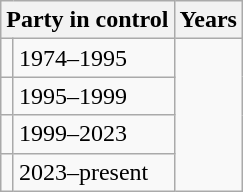<table class="wikitable">
<tr>
<th colspan=2>Party in control</th>
<th>Years</th>
</tr>
<tr>
<td></td>
<td>1974–1995</td>
</tr>
<tr>
<td></td>
<td>1995–1999</td>
</tr>
<tr>
<td></td>
<td>1999–2023</td>
</tr>
<tr>
<td></td>
<td>2023–present</td>
</tr>
</table>
